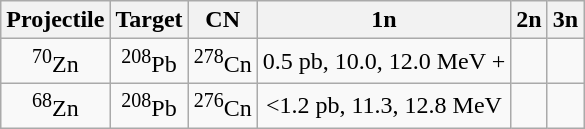<table class="wikitable" style="text-align:center">
<tr>
<th>Projectile</th>
<th>Target</th>
<th>CN</th>
<th>1n</th>
<th>2n</th>
<th>3n</th>
</tr>
<tr>
<td><sup>70</sup>Zn</td>
<td><sup>208</sup>Pb</td>
<td><sup>278</sup>Cn</td>
<td>0.5 pb, 10.0, 12.0 MeV +</td>
<td></td>
<td></td>
</tr>
<tr>
<td><sup>68</sup>Zn</td>
<td><sup>208</sup>Pb</td>
<td><sup>276</sup>Cn</td>
<td><1.2 pb, 11.3, 12.8 MeV</td>
<td></td>
<td></td>
</tr>
</table>
